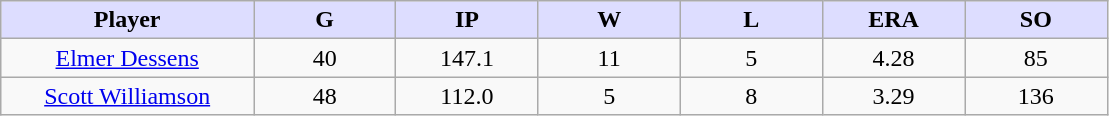<table class="wikitable sortable">
<tr>
<th style="background:#ddf; width:16%;">Player</th>
<th style="background:#ddf; width:9%;">G</th>
<th style="background:#ddf; width:9%;">IP</th>
<th style="background:#ddf; width:9%;">W</th>
<th style="background:#ddf; width:9%;">L</th>
<th style="background:#ddf; width:9%;">ERA</th>
<th style="background:#ddf; width:9%;">SO</th>
</tr>
<tr style="text-align:center;">
<td><a href='#'>Elmer Dessens</a></td>
<td>40</td>
<td>147.1</td>
<td>11</td>
<td>5</td>
<td>4.28</td>
<td>85</td>
</tr>
<tr align=center>
<td><a href='#'>Scott Williamson</a></td>
<td>48</td>
<td>112.0</td>
<td>5</td>
<td>8</td>
<td>3.29</td>
<td>136</td>
</tr>
</table>
